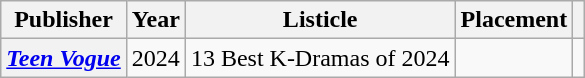<table class="wikitable plainrowheaders" style="text-align:center">
<tr>
<th scope="col">Publisher</th>
<th scope="col">Year</th>
<th scope="col">Listicle</th>
<th scope="col">Placement</th>
<th scope="col" class="unsortable"></th>
</tr>
<tr>
<th scope="row"><em><a href='#'>Teen Vogue</a></em></th>
<td>2024</td>
<td style="text-align:left">13 Best K-Dramas of 2024</td>
<td></td>
<td></td>
</tr>
</table>
